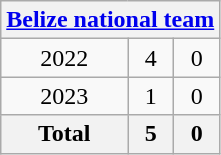<table class="wikitable" style="text-align:center">
<tr>
<th colspan=3><a href='#'>Belize national team</a></th>
</tr>
<tr>
<td>2022</td>
<td>4</td>
<td>0</td>
</tr>
<tr>
<td>2023</td>
<td>1</td>
<td>0</td>
</tr>
<tr>
<th>Total</th>
<th>5</th>
<th>0</th>
</tr>
</table>
